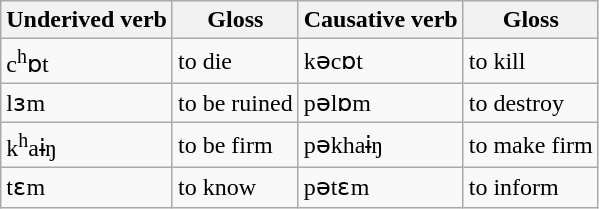<table class="wikitable">
<tr>
<th>Underived verb</th>
<th>Gloss</th>
<th>Causative verb</th>
<th>Gloss</th>
</tr>
<tr>
<td>c<sup>h</sup>ɒt</td>
<td>to die</td>
<td>kəcɒt</td>
<td>to kill</td>
</tr>
<tr>
<td>lɜm</td>
<td>to be ruined</td>
<td>pəlɒm</td>
<td>to destroy</td>
</tr>
<tr>
<td>k<sup>h</sup>aɨŋ</td>
<td>to be firm</td>
<td>pəkhaɨŋ</td>
<td>to make firm</td>
</tr>
<tr>
<td>tɛm</td>
<td>to know</td>
<td>pətɛm</td>
<td>to inform</td>
</tr>
</table>
